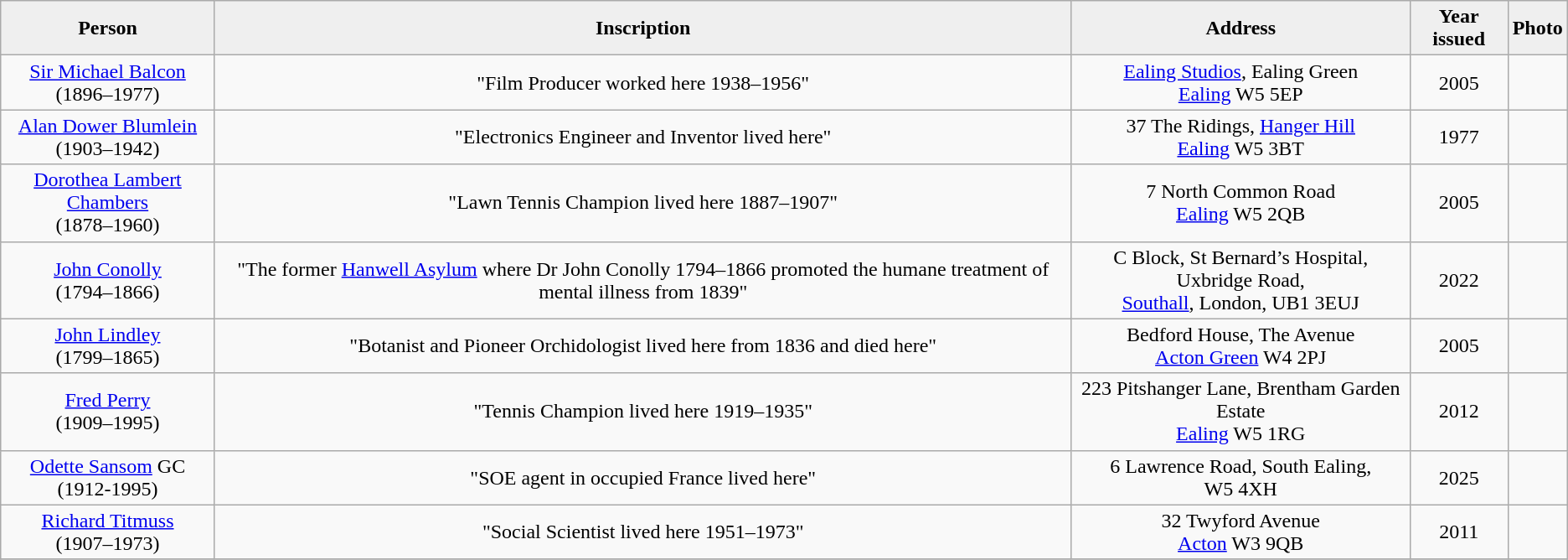<table class="wikitable"  style="text-align:center;">
<tr>
<th style="background:#efefef;">Person</th>
<th style="background:#efefef;">Inscription</th>
<th style="background:#efefef;">Address</th>
<th style="background:#efefef;">Year issued</th>
<th style="background:#efefef;">Photo</th>
</tr>
<tr>
<td><a href='#'>Sir Michael Balcon</a><br>(1896–1977)</td>
<td>"Film Producer worked here 1938–1956"</td>
<td><a href='#'>Ealing Studios</a>, Ealing Green<br><a href='#'>Ealing</a> W5 5EP</td>
<td>2005</td>
<td></td>
</tr>
<tr>
<td><a href='#'>Alan Dower Blumlein</a><br>(1903–1942)</td>
<td>"Electronics Engineer and Inventor lived here"</td>
<td>37 The Ridings, <a href='#'>Hanger Hill</a><br><a href='#'>Ealing</a> W5 3BT</td>
<td>1977</td>
<td></td>
</tr>
<tr>
<td><a href='#'>Dorothea Lambert Chambers</a><br>(1878–1960)</td>
<td>"Lawn Tennis Champion lived here 1887–1907"</td>
<td>7 North Common Road<br><a href='#'>Ealing</a> W5 2QB</td>
<td>2005</td>
<td></td>
</tr>
<tr>
<td><a href='#'>John Conolly</a><br>(1794–1866)</td>
<td>"The former <a href='#'>Hanwell Asylum</a> where Dr John Conolly 1794–1866 promoted the humane treatment of mental illness from 1839"</td>
<td>C Block, St Bernard’s Hospital, Uxbridge Road,<br><a href='#'>Southall</a>, London, UB1 3EUJ</td>
<td>2022</td>
<td></td>
</tr>
<tr>
<td><a href='#'>John Lindley</a><br>(1799–1865)</td>
<td>"Botanist and Pioneer Orchidologist lived here from 1836 and died here"</td>
<td>Bedford House, The Avenue<br><a href='#'>Acton Green</a> W4 2PJ</td>
<td>2005</td>
<td></td>
</tr>
<tr>
<td><a href='#'>Fred Perry</a><br>(1909–1995)</td>
<td>"Tennis Champion lived here 1919–1935"</td>
<td>223 Pitshanger Lane, Brentham Garden Estate<br><a href='#'>Ealing</a> W5 1RG</td>
<td>2012</td>
<td></td>
</tr>
<tr>
<td><a href='#'>Odette Sansom</a> GC<br>(1912-1995)</td>
<td>"SOE agent in occupied France lived here"</td>
<td>6 Lawrence Road, South Ealing,<br>W5 4XH</td>
<td>2025</td>
<td></td>
</tr>
<tr>
<td><a href='#'>Richard Titmuss</a><br>(1907–1973)</td>
<td>"Social Scientist lived here 1951–1973"</td>
<td>32 Twyford Avenue<br><a href='#'>Acton</a> W3 9QB</td>
<td>2011</td>
<td></td>
</tr>
<tr>
</tr>
</table>
